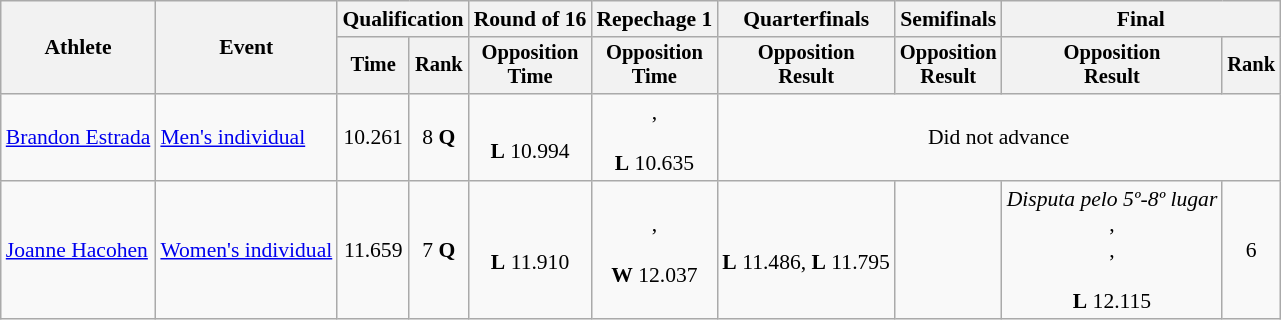<table class="wikitable" style="font-size:90%;">
<tr>
<th rowspan=2>Athlete</th>
<th rowspan=2>Event</th>
<th colspan=2>Qualification</th>
<th>Round of 16</th>
<th>Repechage 1</th>
<th>Quarterfinals</th>
<th>Semifinals</th>
<th colspan=2>Final</th>
</tr>
<tr style="font-size:95%">
<th>Time</th>
<th>Rank</th>
<th>Opposition<br>Time</th>
<th>Opposition<br>Time</th>
<th>Opposition<br>Result</th>
<th>Opposition<br>Result</th>
<th>Opposition<br>Result</th>
<th>Rank</th>
</tr>
<tr style="text-align:center">
<td style="text-align:left"><a href='#'>Brandon Estrada</a></td>
<td style="text-align:left"><a href='#'>Men's individual</a></td>
<td>10.261</td>
<td>8 <strong>Q</strong></td>
<td><br><strong>L</strong> 10.994</td>
<td>, <br><br> <strong>L</strong> 10.635</td>
<td colspan=4>Did not advance</td>
</tr>
<tr style="text-align:center">
<td align=left><a href='#'>Joanne Hacohen</a></td>
<td align=left rowspan=2><a href='#'>Women's individual</a></td>
<td>11.659</td>
<td>7 <strong>Q</strong></td>
<td><br><strong>L</strong> 11.910</td>
<td>, <br><br> <strong>W</strong> 12.037</td>
<td><br> <strong>L</strong> 11.486, <strong>L</strong> 11.795</td>
<td></td>
<td><em>Disputa pelo 5º-8º lugar</em><br>, <br>, <br><br> <strong>L</strong> 12.115</td>
<td>6</td>
</tr>
</table>
